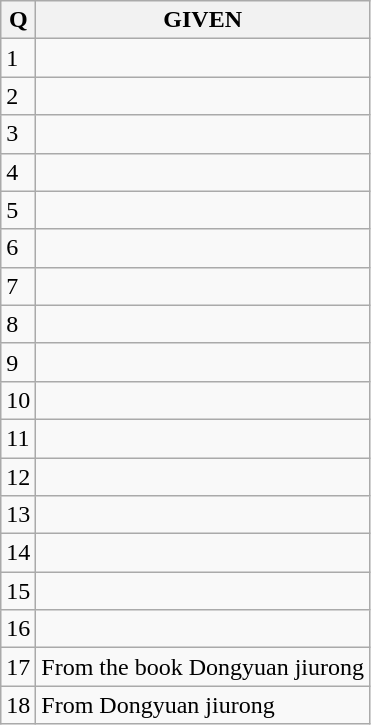<table class="wikitable">
<tr>
<th>Q</th>
<th>GIVEN</th>
</tr>
<tr>
<td>1</td>
<td></td>
</tr>
<tr>
<td>2</td>
<td></td>
</tr>
<tr>
<td>3</td>
<td></td>
</tr>
<tr>
<td>4</td>
<td></td>
</tr>
<tr>
<td>5</td>
<td></td>
</tr>
<tr>
<td>6</td>
<td></td>
</tr>
<tr>
<td>7</td>
<td></td>
</tr>
<tr>
<td>8</td>
<td></td>
</tr>
<tr>
<td>9</td>
<td></td>
</tr>
<tr>
<td>10</td>
<td></td>
</tr>
<tr>
<td>11</td>
<td></td>
</tr>
<tr>
<td>12</td>
<td></td>
</tr>
<tr>
<td>13</td>
<td></td>
</tr>
<tr>
<td>14</td>
<td></td>
</tr>
<tr>
<td>15</td>
<td></td>
</tr>
<tr>
<td>16</td>
<td></td>
</tr>
<tr>
<td>17</td>
<td>From the book Dongyuan jiurong</td>
</tr>
<tr>
<td>18</td>
<td>From Dongyuan jiurong</td>
</tr>
</table>
